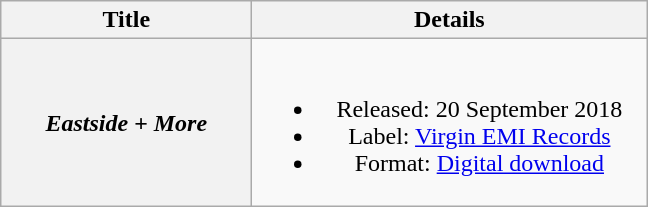<table class="wikitable plainrowheaders" style="text-align:center;">
<tr>
<th scope="col" style="width:10em;">Title</th>
<th scope="col" style="width:16em;">Details</th>
</tr>
<tr>
<th scope="row"><em>Eastside + More</em></th>
<td><br><ul><li>Released: 20 September 2018</li><li>Label: <a href='#'>Virgin EMI Records</a></li><li>Format: <a href='#'>Digital download</a></li></ul></td>
</tr>
</table>
